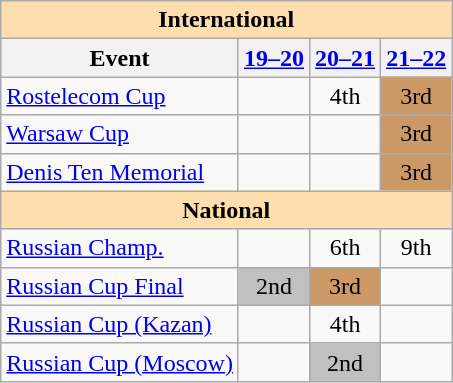<table class="wikitable" style="text-align:center">
<tr>
<th style="background-color: #ffdead; " colspan=4 align=center>International</th>
</tr>
<tr>
<th>Event</th>
<th><a href='#'>19–20</a></th>
<th><a href='#'>20–21</a></th>
<th><a href='#'>21–22</a></th>
</tr>
<tr>
<td align=left> <a href='#'>Rostelecom Cup</a></td>
<td></td>
<td>4th</td>
<td bgcolor=cc9966>3rd</td>
</tr>
<tr>
<td align=left> <a href='#'>Warsaw Cup</a></td>
<td></td>
<td></td>
<td bgcolor=cc9966>3rd</td>
</tr>
<tr>
<td align=left><a href='#'>Denis Ten Memorial</a></td>
<td></td>
<td></td>
<td bgcolor=cc9966>3rd</td>
</tr>
<tr>
<th style="background-color: #ffdead; " colspan=4 align=center>National</th>
</tr>
<tr>
<td align=left><a href='#'>Russian Champ.</a></td>
<td></td>
<td>6th</td>
<td>9th</td>
</tr>
<tr>
<td align=left><a href='#'>Russian Cup Final</a></td>
<td bgcolor=silver>2nd</td>
<td bgcolor=cc9966>3rd</td>
<td></td>
</tr>
<tr>
<td align=left><a href='#'>Russian Cup (Kazan)</a></td>
<td></td>
<td>4th</td>
<td></td>
</tr>
<tr>
<td align=left><a href='#'>Russian Cup (Moscow)</a></td>
<td></td>
<td bgcolor=silver>2nd</td>
<td></td>
</tr>
</table>
